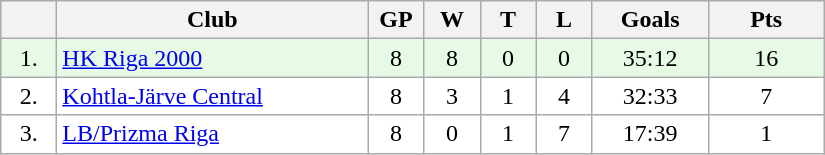<table class="wikitable">
<tr>
<th width="30"></th>
<th width="200">Club</th>
<th width="30">GP</th>
<th width="30">W</th>
<th width="30">T</th>
<th width="30">L</th>
<th width="70">Goals</th>
<th width="70">Pts</th>
</tr>
<tr bgcolor="#E6FAE6" align="center">
<td>1.</td>
<td align="left"> <a href='#'>HK Riga 2000</a></td>
<td>8</td>
<td>8</td>
<td>0</td>
<td>0</td>
<td>35:12</td>
<td>16</td>
</tr>
<tr bgcolor="#FFFFFF" align="center">
<td>2.</td>
<td align="left"> <a href='#'>Kohtla-Järve Central</a></td>
<td>8</td>
<td>3</td>
<td>1</td>
<td>4</td>
<td>32:33</td>
<td>7</td>
</tr>
<tr bgcolor="#FFFFFF" align="center">
<td>3.</td>
<td align="left"> <a href='#'>LB/Prizma Riga</a></td>
<td>8</td>
<td>0</td>
<td>1</td>
<td>7</td>
<td>17:39</td>
<td>1</td>
</tr>
</table>
